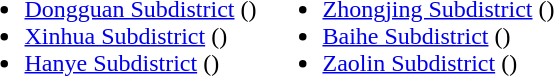<table>
<tr>
<td valign="top"><br><ul><li><a href='#'>Dongguan Subdistrict</a> ()</li><li><a href='#'>Xinhua Subdistrict</a> ()</li><li><a href='#'>Hanye Subdistrict</a> ()</li></ul></td>
<td valign="top"><br><ul><li><a href='#'>Zhongjing Subdistrict</a> ()</li><li><a href='#'>Baihe Subdistrict</a> ()</li><li><a href='#'>Zaolin Subdistrict</a> ()</li></ul></td>
</tr>
</table>
